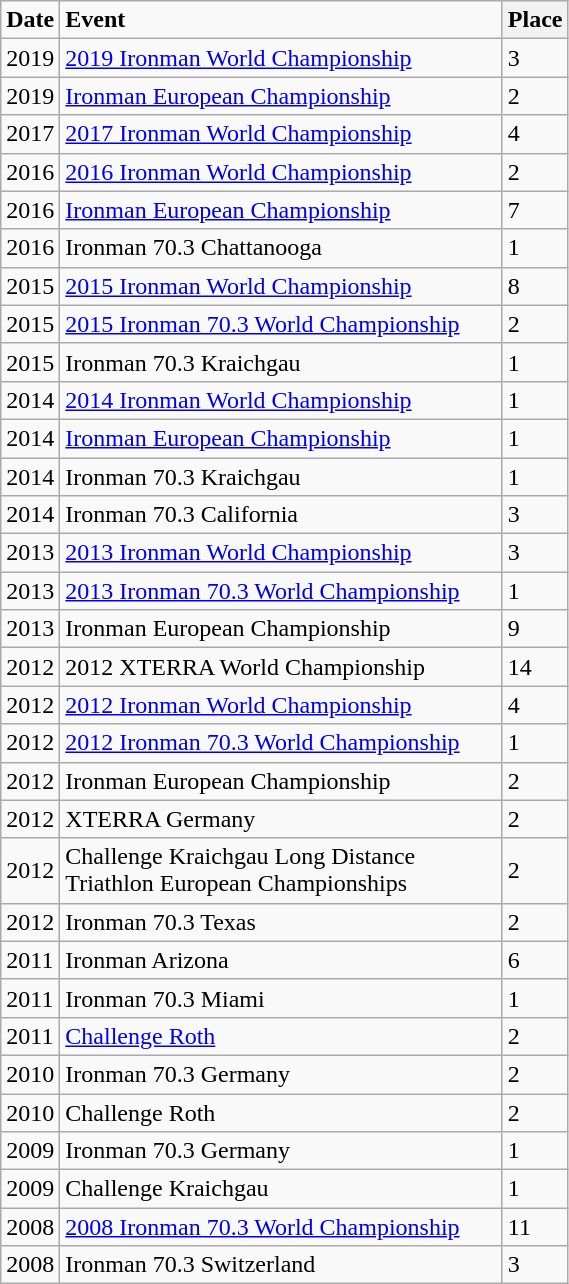<table class="wikitable sortable collapsible collapsed" align=center style="width:30%;" align=center>
<tr>
<td><strong>Date</strong></td>
<td><strong>Event</strong></td>
<th>Place</th>
</tr>
<tr>
<td>2019</td>
<td><a href='#'>2019 Ironman World Championship</a></td>
<td>3</td>
</tr>
<tr>
<td>2019</td>
<td><a href='#'>Ironman European Championship</a></td>
<td>2</td>
</tr>
<tr>
<td>2017</td>
<td><a href='#'>2017 Ironman World Championship</a></td>
<td>4</td>
</tr>
<tr>
<td>2016</td>
<td><a href='#'>2016 Ironman World Championship</a></td>
<td>2</td>
</tr>
<tr>
<td>2016</td>
<td><a href='#'>Ironman European Championship</a></td>
<td>7</td>
</tr>
<tr>
<td>2016</td>
<td>Ironman 70.3 Chattanooga</td>
<td>1</td>
</tr>
<tr>
<td>2015</td>
<td><a href='#'>2015 Ironman World Championship</a></td>
<td>8</td>
</tr>
<tr>
<td>2015</td>
<td><a href='#'>2015 Ironman 70.3 World Championship</a></td>
<td>2</td>
</tr>
<tr>
<td>2015</td>
<td>Ironman 70.3 Kraichgau</td>
<td>1</td>
</tr>
<tr>
<td>2014</td>
<td><a href='#'>2014 Ironman World Championship</a></td>
<td>1</td>
</tr>
<tr>
<td>2014</td>
<td><a href='#'>Ironman European Championship</a></td>
<td>1</td>
</tr>
<tr>
<td>2014</td>
<td>Ironman 70.3 Kraichgau</td>
<td>1</td>
</tr>
<tr>
<td>2014</td>
<td>Ironman 70.3 California</td>
<td>3</td>
</tr>
<tr>
<td>2013</td>
<td><a href='#'>2013 Ironman World Championship</a></td>
<td>3</td>
</tr>
<tr>
<td>2013</td>
<td><a href='#'>2013 Ironman 70.3 World Championship</a></td>
<td>1</td>
</tr>
<tr>
<td>2013</td>
<td>Ironman European Championship</td>
<td>9</td>
</tr>
<tr>
<td>2012</td>
<td>2012 XTERRA World Championship</td>
<td>14</td>
</tr>
<tr>
<td>2012</td>
<td><a href='#'>2012 Ironman World Championship</a></td>
<td>4</td>
</tr>
<tr>
<td>2012</td>
<td><a href='#'>2012 Ironman 70.3 World Championship</a></td>
<td>1</td>
</tr>
<tr>
<td>2012</td>
<td>Ironman European Championship</td>
<td>2</td>
</tr>
<tr>
<td>2012</td>
<td>XTERRA Germany</td>
<td>2</td>
</tr>
<tr>
<td>2012</td>
<td>Challenge Kraichgau Long Distance Triathlon European Championships</td>
<td>2</td>
</tr>
<tr>
<td>2012</td>
<td>Ironman 70.3 Texas</td>
<td>2</td>
</tr>
<tr>
<td>2011</td>
<td>Ironman Arizona</td>
<td>6</td>
</tr>
<tr>
<td>2011</td>
<td>Ironman 70.3 Miami</td>
<td>1</td>
</tr>
<tr>
<td>2011</td>
<td><a href='#'>Challenge Roth</a></td>
<td>2</td>
</tr>
<tr>
<td>2010</td>
<td>Ironman 70.3 Germany</td>
<td>2</td>
</tr>
<tr>
<td>2010</td>
<td>Challenge Roth</td>
<td>2</td>
</tr>
<tr>
<td>2009</td>
<td>Ironman 70.3 Germany</td>
<td>1</td>
</tr>
<tr>
<td>2009</td>
<td>Challenge Kraichgau</td>
<td>1</td>
</tr>
<tr>
<td>2008</td>
<td><a href='#'>2008 Ironman 70.3 World Championship</a></td>
<td>11</td>
</tr>
<tr>
<td>2008</td>
<td>Ironman 70.3 Switzerland</td>
<td>3</td>
</tr>
</table>
